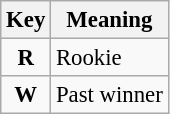<table class="wikitable" style="font-size: 95%">
<tr>
<th>Key</th>
<th>Meaning</th>
</tr>
<tr>
<td align="center"><strong><span>R</span></strong></td>
<td>Rookie</td>
</tr>
<tr>
<td align="center"><strong><span>W</span></strong></td>
<td>Past winner</td>
</tr>
</table>
